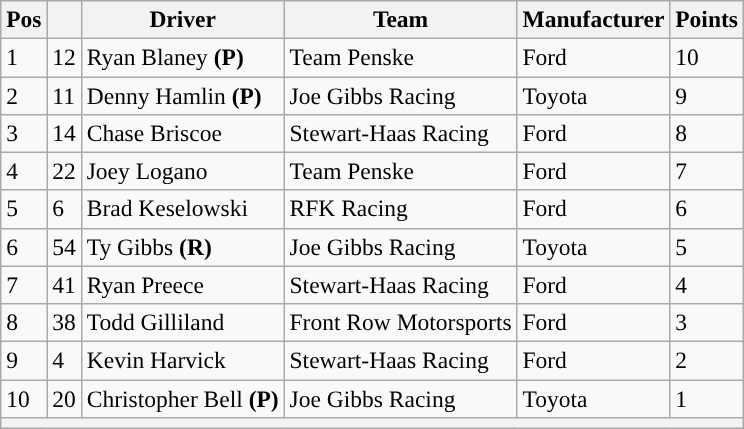<table class="wikitable" style="font-size:98%">
<tr>
<th>Pos</th>
<th></th>
<th>Driver</th>
<th>Team</th>
<th>Manufacturer</th>
<th>Points</th>
</tr>
<tr>
<td>1</td>
<td>12</td>
<td>Ryan Blaney <strong>(P)</strong></td>
<td>Team Penske</td>
<td>Ford</td>
<td>10</td>
</tr>
<tr>
<td>2</td>
<td>11</td>
<td>Denny Hamlin <strong>(P)</strong></td>
<td>Joe Gibbs Racing</td>
<td>Toyota</td>
<td>9</td>
</tr>
<tr>
<td>3</td>
<td>14</td>
<td>Chase Briscoe</td>
<td>Stewart-Haas Racing</td>
<td>Ford</td>
<td>8</td>
</tr>
<tr>
<td>4</td>
<td>22</td>
<td>Joey Logano</td>
<td>Team Penske</td>
<td>Ford</td>
<td>7</td>
</tr>
<tr>
<td>5</td>
<td>6</td>
<td>Brad Keselowski</td>
<td>RFK Racing</td>
<td>Ford</td>
<td>6</td>
</tr>
<tr>
<td>6</td>
<td>54</td>
<td>Ty Gibbs <strong>(R)</strong></td>
<td>Joe Gibbs Racing</td>
<td>Toyota</td>
<td>5</td>
</tr>
<tr>
<td>7</td>
<td>41</td>
<td>Ryan Preece</td>
<td>Stewart-Haas Racing</td>
<td>Ford</td>
<td>4</td>
</tr>
<tr>
<td>8</td>
<td>38</td>
<td>Todd Gilliland</td>
<td>Front Row Motorsports</td>
<td>Ford</td>
<td>3</td>
</tr>
<tr>
<td>9</td>
<td>4</td>
<td>Kevin Harvick</td>
<td>Stewart-Haas Racing</td>
<td>Ford</td>
<td>2</td>
</tr>
<tr>
<td>10</td>
<td>20</td>
<td>Christopher Bell <strong>(P)</strong></td>
<td>Joe Gibbs Racing</td>
<td>Toyota</td>
<td>1</td>
</tr>
<tr>
<th colspan="6"></th>
</tr>
</table>
